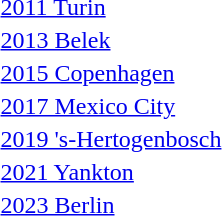<table>
<tr>
<td> <a href='#'>2011 Turin</a></td>
<td></td>
<td></td>
<td></td>
</tr>
<tr>
<td> <a href='#'>2013 Belek</a></td>
<td></td>
<td></td>
<td></td>
</tr>
<tr>
<td> <a href='#'>2015 Copenhagen</a></td>
<td></td>
<td></td>
<td></td>
</tr>
<tr>
<td> <a href='#'>2017 Mexico City</a></td>
<td></td>
<td></td>
<td></td>
</tr>
<tr>
<td> <a href='#'>2019 's-Hertogenbosch</a></td>
<td></td>
<td></td>
<td></td>
</tr>
<tr>
<td> <a href='#'>2021 Yankton</a></td>
<td></td>
<td></td>
<td></td>
</tr>
<tr>
<td> <a href='#'>2023 Berlin</a></td>
<td></td>
<td></td>
<td></td>
</tr>
</table>
